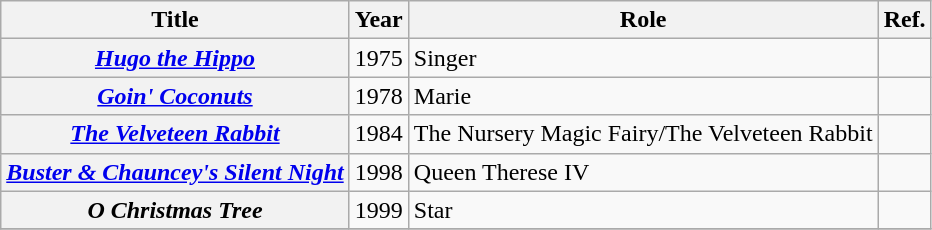<table class="wikitable sortable plainrowheaders">
<tr>
<th scope="col">Title</th>
<th scope="col">Year</th>
<th scope="col">Role</th>
<th scope="col" class="unsortable">Ref.</th>
</tr>
<tr>
<th scope="row"><em><a href='#'>Hugo the Hippo</a></em></th>
<td>1975</td>
<td>Singer</td>
<td align="center"></td>
</tr>
<tr>
<th scope="row"><em><a href='#'>Goin' Coconuts</a></em></th>
<td>1978</td>
<td>Marie</td>
<td align="center"></td>
</tr>
<tr>
<th scope="row"><em><a href='#'>The Velveteen Rabbit</a></em></th>
<td>1984</td>
<td>The Nursery Magic Fairy/The Velveteen Rabbit</td>
<td align="center"></td>
</tr>
<tr>
<th scope="row"><em><a href='#'>Buster & Chauncey's Silent Night</a></em></th>
<td>1998</td>
<td>Queen Therese IV</td>
<td align="center"></td>
</tr>
<tr>
<th scope="row"><em>O Christmas Tree</em></th>
<td>1999</td>
<td>Star</td>
<td align="center"></td>
</tr>
<tr>
</tr>
</table>
